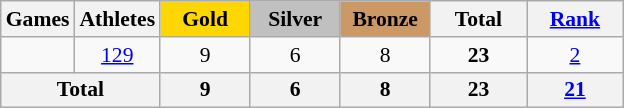<table class="wikitable" style="text-align:center; font-size:90%;">
<tr>
<th>Games</th>
<th>Athletes</th>
<td style="background:gold; width:3.7em; font-weight:bold;">Gold</td>
<td style="background:silver; width:3.7em; font-weight:bold;">Silver</td>
<td style="background:#cc9966; width:3.7em; font-weight:bold;">Bronze</td>
<th style="width:4em; font-weight:bold;">Total</th>
<th style="width:4em; font-weight:bold;"><a href='#'>Rank</a></th>
</tr>
<tr>
<td align=left></td>
<td><a href='#'>129</a></td>
<td>9</td>
<td>6</td>
<td>8</td>
<td><strong>23</strong></td>
<td><a href='#'>2</a></td>
</tr>
<tr>
<th colspan=2>Total</th>
<th>9</th>
<th>6</th>
<th>8</th>
<th>23</th>
<th><a href='#'>21</a></th>
</tr>
</table>
